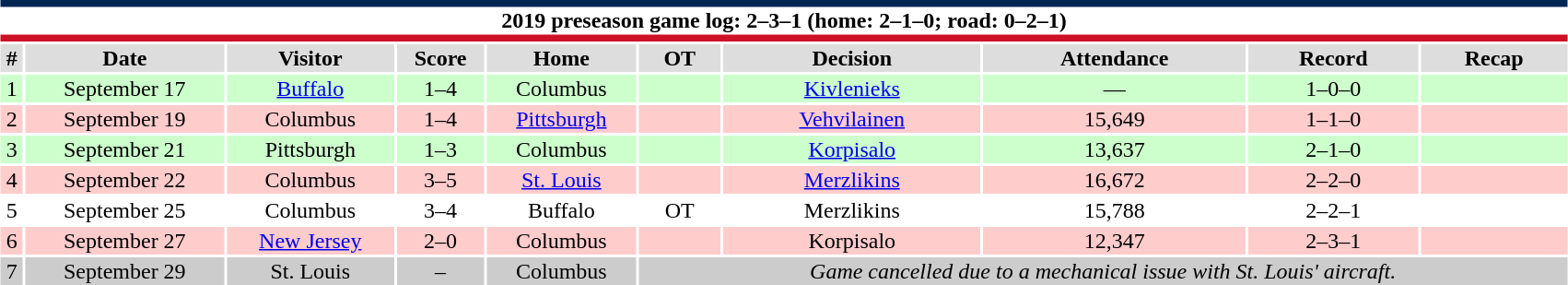<table class="toccolours collapsible collapsed" style="width:90%; clear:both; margin:1.5em auto; text-align:center;">
<tr>
<th colspan="10" style="background:#FFFFFF; border-top:#002654 5px solid; border-bottom:#CE1126 5px solid;">2019 preseason game log: 2–3–1 (home: 2–1–0; road: 0–2–1)</th>
</tr>
<tr style="background:#ddd;">
<th>#</th>
<th>Date</th>
<th>Visitor</th>
<th>Score</th>
<th>Home</th>
<th>OT</th>
<th>Decision</th>
<th>Attendance</th>
<th>Record</th>
<th>Recap</th>
</tr>
<tr style="background:#cfc;">
<td>1</td>
<td>September 17</td>
<td><a href='#'>Buffalo</a></td>
<td>1–4</td>
<td>Columbus</td>
<td></td>
<td><a href='#'>Kivlenieks</a></td>
<td>—</td>
<td>1–0–0</td>
<td></td>
</tr>
<tr style="background:#fcc;">
<td>2</td>
<td>September 19</td>
<td>Columbus</td>
<td>1–4</td>
<td><a href='#'>Pittsburgh</a></td>
<td></td>
<td><a href='#'>Vehvilainen</a></td>
<td>15,649</td>
<td>1–1–0</td>
<td></td>
</tr>
<tr style="background:#cfc;">
<td>3</td>
<td>September 21</td>
<td>Pittsburgh</td>
<td>1–3</td>
<td>Columbus</td>
<td></td>
<td><a href='#'>Korpisalo</a></td>
<td>13,637</td>
<td>2–1–0</td>
<td></td>
</tr>
<tr style="background:#fcc;">
<td>4</td>
<td>September 22</td>
<td>Columbus</td>
<td>3–5</td>
<td><a href='#'>St. Louis</a></td>
<td></td>
<td><a href='#'>Merzlikins</a></td>
<td>16,672</td>
<td>2–2–0</td>
<td></td>
</tr>
<tr style="background:#fff;">
<td>5</td>
<td>September 25</td>
<td>Columbus</td>
<td>3–4</td>
<td>Buffalo</td>
<td>OT</td>
<td>Merzlikins</td>
<td>15,788</td>
<td>2–2–1</td>
<td></td>
</tr>
<tr style="background:#fcc;">
<td>6</td>
<td>September 27</td>
<td><a href='#'>New Jersey</a></td>
<td>2–0</td>
<td>Columbus</td>
<td></td>
<td>Korpisalo</td>
<td>12,347</td>
<td>2–3–1</td>
<td></td>
</tr>
<tr style="background:#ccc;">
<td>7</td>
<td>September 29</td>
<td>St. Louis</td>
<td>–</td>
<td>Columbus</td>
<td colspan="8"><em>Game cancelled due to a mechanical issue with St. Louis' aircraft.</em></td>
</tr>
</table>
